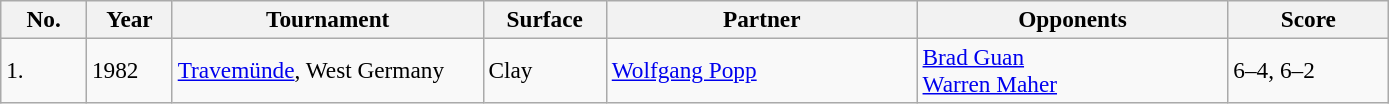<table class="sortable wikitable" style=font-size:97%>
<tr>
<th width=50>No.</th>
<th width=50>Year</th>
<th width=200>Tournament</th>
<th width=75>Surface</th>
<th width=200>Partner</th>
<th width=200>Opponents</th>
<th style="width:100px" class="unsortable">Score</th>
</tr>
<tr>
<td>1.</td>
<td>1982</td>
<td><a href='#'>Travemünde</a>, West Germany</td>
<td>Clay</td>
<td> <a href='#'>Wolfgang Popp</a></td>
<td> <a href='#'>Brad Guan</a><br> <a href='#'>Warren Maher</a></td>
<td>6–4, 6–2</td>
</tr>
</table>
